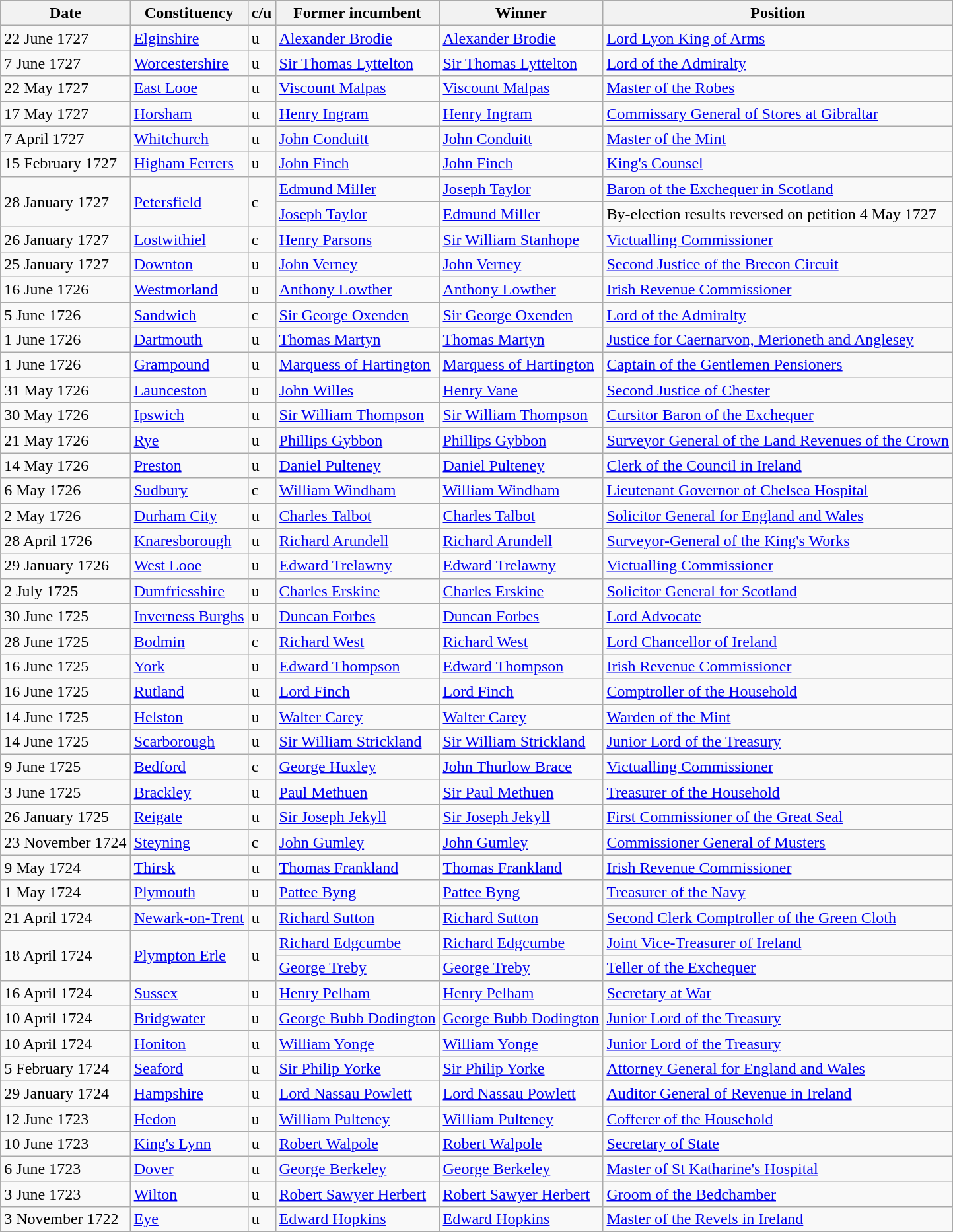<table class="wikitable">
<tr>
<th>Date</th>
<th>Constituency</th>
<th>c/u</th>
<th>Former incumbent</th>
<th>Winner</th>
<th>Position</th>
</tr>
<tr>
<td>22 June 1727</td>
<td><a href='#'>Elginshire</a></td>
<td>u</td>
<td><a href='#'>Alexander Brodie</a></td>
<td><a href='#'>Alexander Brodie</a></td>
<td><a href='#'>Lord Lyon King of Arms</a></td>
</tr>
<tr>
<td>7 June 1727</td>
<td><a href='#'>Worcestershire</a></td>
<td>u</td>
<td><a href='#'>Sir Thomas Lyttelton</a></td>
<td><a href='#'>Sir Thomas Lyttelton</a></td>
<td><a href='#'>Lord of the Admiralty</a></td>
</tr>
<tr>
<td>22 May 1727</td>
<td><a href='#'>East Looe</a></td>
<td>u</td>
<td><a href='#'>Viscount Malpas</a></td>
<td><a href='#'>Viscount Malpas</a></td>
<td><a href='#'>Master of the Robes</a></td>
</tr>
<tr>
<td>17 May 1727</td>
<td><a href='#'>Horsham</a></td>
<td>u</td>
<td><a href='#'>Henry Ingram</a></td>
<td><a href='#'>Henry Ingram</a></td>
<td><a href='#'>Commissary General of Stores at Gibraltar</a></td>
</tr>
<tr>
<td>7 April 1727</td>
<td><a href='#'>Whitchurch</a></td>
<td>u</td>
<td><a href='#'>John Conduitt</a></td>
<td><a href='#'>John Conduitt</a></td>
<td><a href='#'>Master of the Mint</a></td>
</tr>
<tr>
<td>15 February 1727</td>
<td><a href='#'>Higham Ferrers</a></td>
<td>u</td>
<td><a href='#'>John Finch</a></td>
<td><a href='#'>John Finch</a></td>
<td><a href='#'>King's Counsel</a></td>
</tr>
<tr>
<td rowspan=2>28 January 1727</td>
<td rowspan=2><a href='#'>Petersfield</a></td>
<td rowspan=2>c</td>
<td><a href='#'>Edmund Miller</a></td>
<td><a href='#'>Joseph Taylor</a></td>
<td><a href='#'>Baron of the Exchequer in Scotland</a></td>
</tr>
<tr>
<td><a href='#'>Joseph Taylor</a></td>
<td><a href='#'>Edmund Miller</a></td>
<td>By-election results reversed on petition 4 May 1727</td>
</tr>
<tr>
<td>26 January 1727</td>
<td><a href='#'>Lostwithiel</a></td>
<td>c</td>
<td><a href='#'>Henry Parsons</a></td>
<td><a href='#'>Sir William Stanhope</a></td>
<td><a href='#'>Victualling Commissioner</a></td>
</tr>
<tr>
<td>25 January 1727</td>
<td><a href='#'>Downton</a></td>
<td>u</td>
<td><a href='#'>John Verney</a></td>
<td><a href='#'>John Verney</a></td>
<td><a href='#'>Second Justice of the Brecon Circuit</a></td>
</tr>
<tr>
<td>16 June 1726</td>
<td><a href='#'>Westmorland</a></td>
<td>u</td>
<td><a href='#'>Anthony Lowther</a></td>
<td><a href='#'>Anthony Lowther</a></td>
<td><a href='#'>Irish Revenue Commissioner</a></td>
</tr>
<tr>
<td>5 June 1726</td>
<td><a href='#'>Sandwich</a></td>
<td>c</td>
<td><a href='#'>Sir George Oxenden</a></td>
<td><a href='#'>Sir George Oxenden</a></td>
<td><a href='#'>Lord of the Admiralty</a></td>
</tr>
<tr>
<td>1 June 1726</td>
<td><a href='#'>Dartmouth</a></td>
<td>u</td>
<td><a href='#'>Thomas Martyn</a></td>
<td><a href='#'>Thomas Martyn</a></td>
<td><a href='#'>Justice for Caernarvon, Merioneth and Anglesey</a></td>
</tr>
<tr>
<td>1 June 1726</td>
<td><a href='#'>Grampound</a></td>
<td>u</td>
<td><a href='#'>Marquess of Hartington</a></td>
<td><a href='#'>Marquess of Hartington</a></td>
<td><a href='#'>Captain of the Gentlemen Pensioners</a></td>
</tr>
<tr>
<td>31 May 1726</td>
<td><a href='#'>Launceston</a></td>
<td>u</td>
<td><a href='#'>John Willes</a></td>
<td><a href='#'>Henry Vane</a></td>
<td><a href='#'>Second Justice of Chester</a></td>
</tr>
<tr>
<td>30 May 1726</td>
<td><a href='#'>Ipswich</a></td>
<td>u</td>
<td><a href='#'>Sir William Thompson</a></td>
<td><a href='#'>Sir William Thompson</a></td>
<td><a href='#'>Cursitor Baron of the Exchequer</a></td>
</tr>
<tr>
<td>21 May 1726</td>
<td><a href='#'>Rye</a></td>
<td>u</td>
<td><a href='#'>Phillips Gybbon</a></td>
<td><a href='#'>Phillips Gybbon</a></td>
<td><a href='#'>Surveyor General of the Land Revenues of the Crown</a></td>
</tr>
<tr>
<td>14 May 1726</td>
<td><a href='#'>Preston</a></td>
<td>u</td>
<td><a href='#'>Daniel Pulteney</a></td>
<td><a href='#'>Daniel Pulteney</a></td>
<td><a href='#'>Clerk of the Council in Ireland</a></td>
</tr>
<tr>
<td>6 May 1726</td>
<td><a href='#'>Sudbury</a></td>
<td>c</td>
<td><a href='#'>William Windham</a></td>
<td><a href='#'>William Windham</a></td>
<td><a href='#'>Lieutenant Governor of Chelsea Hospital</a></td>
</tr>
<tr>
<td>2 May 1726</td>
<td><a href='#'>Durham City</a></td>
<td>u</td>
<td><a href='#'>Charles Talbot</a></td>
<td><a href='#'>Charles Talbot</a></td>
<td><a href='#'>Solicitor General for England and Wales</a></td>
</tr>
<tr>
<td>28 April 1726</td>
<td><a href='#'>Knaresborough</a></td>
<td>u</td>
<td><a href='#'>Richard Arundell</a></td>
<td><a href='#'>Richard Arundell</a></td>
<td><a href='#'>Surveyor-General of the King's Works</a></td>
</tr>
<tr>
<td>29 January 1726</td>
<td><a href='#'>West Looe</a></td>
<td>u</td>
<td><a href='#'>Edward Trelawny</a></td>
<td><a href='#'>Edward Trelawny</a></td>
<td><a href='#'>Victualling Commissioner</a></td>
</tr>
<tr>
<td>2 July 1725</td>
<td><a href='#'>Dumfriesshire</a></td>
<td>u</td>
<td><a href='#'>Charles Erskine</a></td>
<td><a href='#'>Charles Erskine</a></td>
<td><a href='#'>Solicitor General for Scotland</a></td>
</tr>
<tr>
<td>30 June 1725</td>
<td><a href='#'>Inverness Burghs</a></td>
<td>u</td>
<td><a href='#'>Duncan Forbes</a></td>
<td><a href='#'>Duncan Forbes</a></td>
<td><a href='#'>Lord Advocate</a></td>
</tr>
<tr>
<td>28 June 1725</td>
<td><a href='#'>Bodmin</a></td>
<td>c</td>
<td><a href='#'>Richard West</a></td>
<td><a href='#'>Richard West</a></td>
<td><a href='#'>Lord Chancellor of Ireland</a></td>
</tr>
<tr>
<td>16 June 1725</td>
<td><a href='#'>York</a></td>
<td>u</td>
<td><a href='#'>Edward Thompson</a></td>
<td><a href='#'>Edward Thompson</a></td>
<td><a href='#'>Irish Revenue Commissioner</a></td>
</tr>
<tr>
<td>16 June 1725</td>
<td><a href='#'>Rutland</a></td>
<td>u</td>
<td><a href='#'>Lord Finch</a></td>
<td><a href='#'>Lord Finch</a></td>
<td><a href='#'>Comptroller of the Household</a></td>
</tr>
<tr>
<td>14 June 1725</td>
<td><a href='#'>Helston</a></td>
<td>u</td>
<td><a href='#'>Walter Carey</a></td>
<td><a href='#'>Walter Carey</a></td>
<td><a href='#'>Warden of the Mint</a></td>
</tr>
<tr>
<td>14 June 1725</td>
<td><a href='#'>Scarborough</a></td>
<td>u</td>
<td><a href='#'>Sir William Strickland</a></td>
<td><a href='#'>Sir William Strickland</a></td>
<td><a href='#'>Junior Lord of the Treasury</a></td>
</tr>
<tr>
<td>9 June 1725</td>
<td><a href='#'>Bedford</a></td>
<td>c</td>
<td><a href='#'>George Huxley</a></td>
<td><a href='#'>John Thurlow Brace</a></td>
<td><a href='#'>Victualling Commissioner</a></td>
</tr>
<tr>
<td>3 June 1725</td>
<td><a href='#'>Brackley</a></td>
<td>u</td>
<td><a href='#'>Paul Methuen</a></td>
<td><a href='#'>Sir Paul Methuen</a></td>
<td><a href='#'>Treasurer of the Household</a></td>
</tr>
<tr>
<td>26 January 1725</td>
<td><a href='#'>Reigate</a></td>
<td>u</td>
<td><a href='#'>Sir Joseph Jekyll</a></td>
<td><a href='#'>Sir Joseph Jekyll</a></td>
<td><a href='#'>First Commissioner of the Great Seal</a></td>
</tr>
<tr>
<td>23 November 1724</td>
<td><a href='#'>Steyning</a></td>
<td>c</td>
<td><a href='#'>John Gumley</a></td>
<td><a href='#'>John Gumley</a></td>
<td><a href='#'>Commissioner General of Musters</a></td>
</tr>
<tr>
<td>9 May 1724</td>
<td><a href='#'>Thirsk</a></td>
<td>u</td>
<td><a href='#'>Thomas Frankland</a></td>
<td><a href='#'>Thomas Frankland</a></td>
<td><a href='#'>Irish Revenue Commissioner</a></td>
</tr>
<tr>
<td>1 May 1724</td>
<td><a href='#'>Plymouth</a></td>
<td>u</td>
<td><a href='#'>Pattee Byng</a></td>
<td><a href='#'>Pattee Byng</a></td>
<td><a href='#'>Treasurer of the Navy</a></td>
</tr>
<tr>
<td>21 April 1724</td>
<td><a href='#'>Newark-on-Trent</a></td>
<td>u</td>
<td><a href='#'>Richard Sutton</a></td>
<td><a href='#'>Richard Sutton</a></td>
<td><a href='#'>Second Clerk Comptroller of the Green Cloth</a></td>
</tr>
<tr>
<td rowspan=2>18 April 1724</td>
<td rowspan=2><a href='#'>Plympton Erle</a></td>
<td rowspan=2>u</td>
<td><a href='#'>Richard Edgcumbe</a></td>
<td><a href='#'>Richard Edgcumbe</a></td>
<td><a href='#'>Joint Vice-Treasurer of Ireland</a></td>
</tr>
<tr>
<td><a href='#'>George Treby</a></td>
<td><a href='#'>George Treby</a></td>
<td><a href='#'>Teller of the Exchequer</a></td>
</tr>
<tr>
<td>16 April 1724</td>
<td><a href='#'>Sussex</a></td>
<td>u</td>
<td><a href='#'>Henry Pelham</a></td>
<td><a href='#'>Henry Pelham</a></td>
<td><a href='#'>Secretary at War</a></td>
</tr>
<tr>
<td>10 April 1724</td>
<td><a href='#'>Bridgwater</a></td>
<td>u</td>
<td><a href='#'>George Bubb Dodington</a></td>
<td><a href='#'>George Bubb Dodington</a></td>
<td><a href='#'>Junior Lord of the Treasury</a></td>
</tr>
<tr>
<td>10 April 1724</td>
<td><a href='#'>Honiton</a></td>
<td>u</td>
<td><a href='#'>William Yonge</a></td>
<td><a href='#'>William Yonge</a></td>
<td><a href='#'>Junior Lord of the Treasury</a></td>
</tr>
<tr>
<td>5 February 1724</td>
<td><a href='#'>Seaford</a></td>
<td>u</td>
<td><a href='#'>Sir Philip Yorke</a></td>
<td><a href='#'>Sir Philip Yorke</a></td>
<td><a href='#'>Attorney General for England and Wales</a></td>
</tr>
<tr>
<td>29 January 1724</td>
<td><a href='#'>Hampshire</a></td>
<td>u</td>
<td><a href='#'>Lord Nassau Powlett</a></td>
<td><a href='#'>Lord Nassau Powlett</a></td>
<td><a href='#'>Auditor General of Revenue in Ireland</a></td>
</tr>
<tr>
<td>12 June 1723</td>
<td><a href='#'>Hedon</a></td>
<td>u</td>
<td><a href='#'>William Pulteney</a></td>
<td><a href='#'>William Pulteney</a></td>
<td><a href='#'>Cofferer of the Household</a></td>
</tr>
<tr>
<td>10 June 1723</td>
<td><a href='#'>King's Lynn</a></td>
<td>u</td>
<td><a href='#'>Robert Walpole</a></td>
<td><a href='#'>Robert Walpole</a></td>
<td><a href='#'>Secretary of State</a></td>
</tr>
<tr>
<td>6 June 1723</td>
<td><a href='#'>Dover</a></td>
<td>u</td>
<td><a href='#'>George Berkeley</a></td>
<td><a href='#'>George Berkeley</a></td>
<td><a href='#'>Master of St Katharine's Hospital</a></td>
</tr>
<tr>
<td>3 June 1723</td>
<td><a href='#'>Wilton</a></td>
<td>u</td>
<td><a href='#'>Robert Sawyer Herbert</a></td>
<td><a href='#'>Robert Sawyer Herbert</a></td>
<td><a href='#'>Groom of the Bedchamber</a></td>
</tr>
<tr>
<td>3 November 1722</td>
<td><a href='#'>Eye</a></td>
<td>u</td>
<td><a href='#'>Edward Hopkins</a></td>
<td><a href='#'>Edward Hopkins</a></td>
<td><a href='#'>Master of the Revels in Ireland</a></td>
</tr>
<tr>
</tr>
</table>
